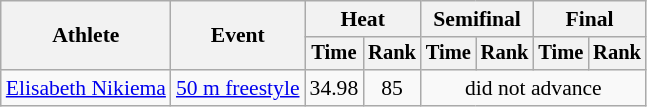<table class=wikitable style="font-size:90%">
<tr>
<th rowspan="2">Athlete</th>
<th rowspan="2">Event</th>
<th colspan="2">Heat</th>
<th colspan="2">Semifinal</th>
<th colspan="2">Final</th>
</tr>
<tr style="font-size:95%">
<th>Time</th>
<th>Rank</th>
<th>Time</th>
<th>Rank</th>
<th>Time</th>
<th>Rank</th>
</tr>
<tr align=center>
<td align=left><a href='#'>Elisabeth Nikiema</a></td>
<td align=left><a href='#'>50 m freestyle</a></td>
<td>34.98</td>
<td>85</td>
<td colspan=4>did not advance</td>
</tr>
</table>
